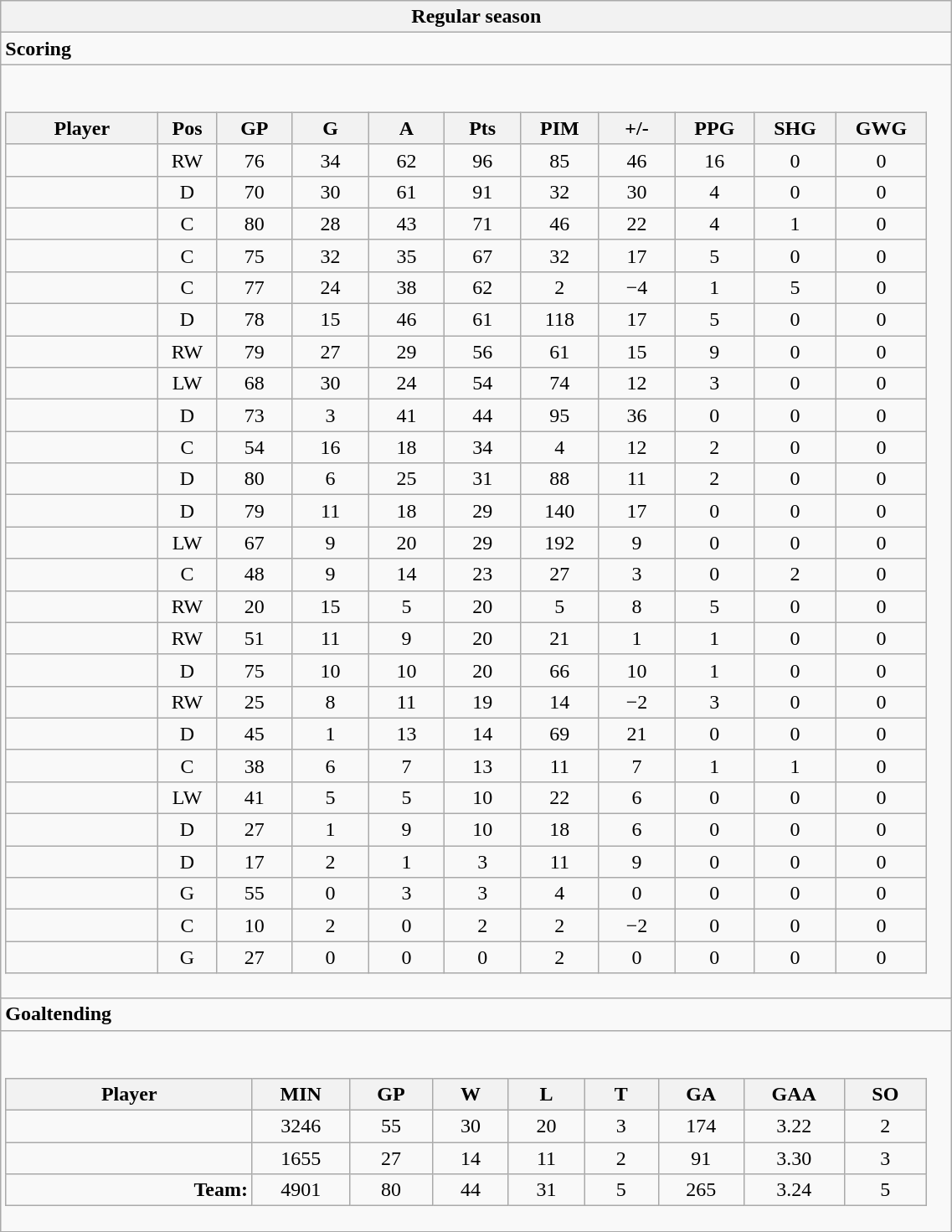<table class="wikitable collapsible" width="60%" border="1">
<tr>
<th>Regular season</th>
</tr>
<tr>
<td class="tocccolors"><strong>Scoring</strong></td>
</tr>
<tr>
<td><br><table class="wikitable sortable">
<tr ALIGN="center">
<th bgcolor="#DDDDFF" width="10%">Player</th>
<th bgcolor="#DDDDFF" width="3%" title="Position">Pos</th>
<th bgcolor="#DDDDFF" width="5%" title="Games played">GP</th>
<th bgcolor="#DDDDFF" width="5%" title="Goals">G</th>
<th bgcolor="#DDDDFF" width="5%" title="Assists">A</th>
<th bgcolor="#DDDDFF" width="5%" title="Points">Pts</th>
<th bgcolor="#DDDDFF" width="5%" title="Penalties in Minutes">PIM</th>
<th bgcolor="#DDDDFF" width="5%" title="Plus/minus">+/-</th>
<th bgcolor="#DDDDFF" width="5%" title="Power play goals">PPG</th>
<th bgcolor="#DDDDFF" width="5%" title="Short-handed goals">SHG</th>
<th bgcolor="#DDDDFF" width="5%" title="Game-winning goals">GWG</th>
</tr>
<tr align="center">
<td align="right"></td>
<td>RW</td>
<td>76</td>
<td>34</td>
<td>62</td>
<td>96</td>
<td>85</td>
<td>46</td>
<td>16</td>
<td>0</td>
<td>0</td>
</tr>
<tr align="center">
<td align="right"></td>
<td>D</td>
<td>70</td>
<td>30</td>
<td>61</td>
<td>91</td>
<td>32</td>
<td>30</td>
<td>4</td>
<td>0</td>
<td>0</td>
</tr>
<tr align="center">
<td align="right"></td>
<td>C</td>
<td>80</td>
<td>28</td>
<td>43</td>
<td>71</td>
<td>46</td>
<td>22</td>
<td>4</td>
<td>1</td>
<td>0</td>
</tr>
<tr align="center">
<td align="right"></td>
<td>C</td>
<td>75</td>
<td>32</td>
<td>35</td>
<td>67</td>
<td>32</td>
<td>17</td>
<td>5</td>
<td>0</td>
<td>0</td>
</tr>
<tr align="center">
<td align="right"></td>
<td>C</td>
<td>77</td>
<td>24</td>
<td>38</td>
<td>62</td>
<td>2</td>
<td>−4</td>
<td>1</td>
<td>5</td>
<td>0</td>
</tr>
<tr align="center">
<td align="right"></td>
<td>D</td>
<td>78</td>
<td>15</td>
<td>46</td>
<td>61</td>
<td>118</td>
<td>17</td>
<td>5</td>
<td>0</td>
<td>0</td>
</tr>
<tr align="center">
<td align="right"></td>
<td>RW</td>
<td>79</td>
<td>27</td>
<td>29</td>
<td>56</td>
<td>61</td>
<td>15</td>
<td>9</td>
<td>0</td>
<td>0</td>
</tr>
<tr align="center">
<td align="right"></td>
<td>LW</td>
<td>68</td>
<td>30</td>
<td>24</td>
<td>54</td>
<td>74</td>
<td>12</td>
<td>3</td>
<td>0</td>
<td>0</td>
</tr>
<tr align="center">
<td align="right"></td>
<td>D</td>
<td>73</td>
<td>3</td>
<td>41</td>
<td>44</td>
<td>95</td>
<td>36</td>
<td>0</td>
<td>0</td>
<td>0</td>
</tr>
<tr align="center">
<td align="right"></td>
<td>C</td>
<td>54</td>
<td>16</td>
<td>18</td>
<td>34</td>
<td>4</td>
<td>12</td>
<td>2</td>
<td>0</td>
<td>0</td>
</tr>
<tr align="center">
<td align="right"></td>
<td>D</td>
<td>80</td>
<td>6</td>
<td>25</td>
<td>31</td>
<td>88</td>
<td>11</td>
<td>2</td>
<td>0</td>
<td>0</td>
</tr>
<tr align="center">
<td align="right"></td>
<td>D</td>
<td>79</td>
<td>11</td>
<td>18</td>
<td>29</td>
<td>140</td>
<td>17</td>
<td>0</td>
<td>0</td>
<td>0</td>
</tr>
<tr align="center">
<td align="right"></td>
<td>LW</td>
<td>67</td>
<td>9</td>
<td>20</td>
<td>29</td>
<td>192</td>
<td>9</td>
<td>0</td>
<td>0</td>
<td>0</td>
</tr>
<tr align="center">
<td align="right"></td>
<td>C</td>
<td>48</td>
<td>9</td>
<td>14</td>
<td>23</td>
<td>27</td>
<td>3</td>
<td>0</td>
<td>2</td>
<td>0</td>
</tr>
<tr align="center">
<td align="right"></td>
<td>RW</td>
<td>20</td>
<td>15</td>
<td>5</td>
<td>20</td>
<td>5</td>
<td>8</td>
<td>5</td>
<td>0</td>
<td>0</td>
</tr>
<tr align="center">
<td align="right"></td>
<td>RW</td>
<td>51</td>
<td>11</td>
<td>9</td>
<td>20</td>
<td>21</td>
<td>1</td>
<td>1</td>
<td>0</td>
<td>0</td>
</tr>
<tr align="center">
<td align="right"></td>
<td>D</td>
<td>75</td>
<td>10</td>
<td>10</td>
<td>20</td>
<td>66</td>
<td>10</td>
<td>1</td>
<td>0</td>
<td>0</td>
</tr>
<tr align="center">
<td align="right"></td>
<td>RW</td>
<td>25</td>
<td>8</td>
<td>11</td>
<td>19</td>
<td>14</td>
<td>−2</td>
<td>3</td>
<td>0</td>
<td>0</td>
</tr>
<tr align="center">
<td align="right"></td>
<td>D</td>
<td>45</td>
<td>1</td>
<td>13</td>
<td>14</td>
<td>69</td>
<td>21</td>
<td>0</td>
<td>0</td>
<td>0</td>
</tr>
<tr align="center">
<td align="right"></td>
<td>C</td>
<td>38</td>
<td>6</td>
<td>7</td>
<td>13</td>
<td>11</td>
<td>7</td>
<td>1</td>
<td>1</td>
<td>0</td>
</tr>
<tr align="center">
<td align="right"></td>
<td>LW</td>
<td>41</td>
<td>5</td>
<td>5</td>
<td>10</td>
<td>22</td>
<td>6</td>
<td>0</td>
<td>0</td>
<td>0</td>
</tr>
<tr align="center">
<td align="right"></td>
<td>D</td>
<td>27</td>
<td>1</td>
<td>9</td>
<td>10</td>
<td>18</td>
<td>6</td>
<td>0</td>
<td>0</td>
<td>0</td>
</tr>
<tr align="center">
<td align="right"></td>
<td>D</td>
<td>17</td>
<td>2</td>
<td>1</td>
<td>3</td>
<td>11</td>
<td>9</td>
<td>0</td>
<td>0</td>
<td>0</td>
</tr>
<tr align="center">
<td align="right"></td>
<td>G</td>
<td>55</td>
<td>0</td>
<td>3</td>
<td>3</td>
<td>4</td>
<td>0</td>
<td>0</td>
<td>0</td>
<td>0</td>
</tr>
<tr align="center">
<td align="right"></td>
<td>C</td>
<td>10</td>
<td>2</td>
<td>0</td>
<td>2</td>
<td>2</td>
<td>−2</td>
<td>0</td>
<td>0</td>
<td>0</td>
</tr>
<tr align="center">
<td align="right"></td>
<td>G</td>
<td>27</td>
<td>0</td>
<td>0</td>
<td>0</td>
<td>2</td>
<td>0</td>
<td>0</td>
<td>0</td>
<td>0</td>
</tr>
</table>
</td>
</tr>
<tr>
<td class="toccolors"><strong>Goaltending</strong></td>
</tr>
<tr>
<td><br><table class="wikitable sortable">
<tr>
<th bgcolor="#DDDDFF" width="10%">Player</th>
<th width="3%" bgcolor="#DDDDFF" title="Minutes played">MIN</th>
<th width="3%" bgcolor="#DDDDFF" title="Games played in">GP</th>
<th width="3%" bgcolor="#DDDDFF" title="Wins">W</th>
<th width="3%" bgcolor="#DDDDFF"title="Losses">L</th>
<th width="3%" bgcolor="#DDDDFF" title="Ties">T</th>
<th width="3%" bgcolor="#DDDDFF" title="Goals against">GA</th>
<th width="3%" bgcolor="#DDDDFF" title="Goals against average">GAA</th>
<th width="3%" bgcolor="#DDDDFF"title="Shut-outs">SO</th>
</tr>
<tr align="center">
<td align="right"></td>
<td>3246</td>
<td>55</td>
<td>30</td>
<td>20</td>
<td>3</td>
<td>174</td>
<td>3.22</td>
<td>2</td>
</tr>
<tr align="center">
<td align="right"></td>
<td>1655</td>
<td>27</td>
<td>14</td>
<td>11</td>
<td>2</td>
<td>91</td>
<td>3.30</td>
<td>3</td>
</tr>
<tr align="center">
<td align="right"><strong>Team:</strong></td>
<td>4901</td>
<td>80</td>
<td>44</td>
<td>31</td>
<td>5</td>
<td>265</td>
<td>3.24</td>
<td>5</td>
</tr>
</table>
</td>
</tr>
<tr>
</tr>
</table>
